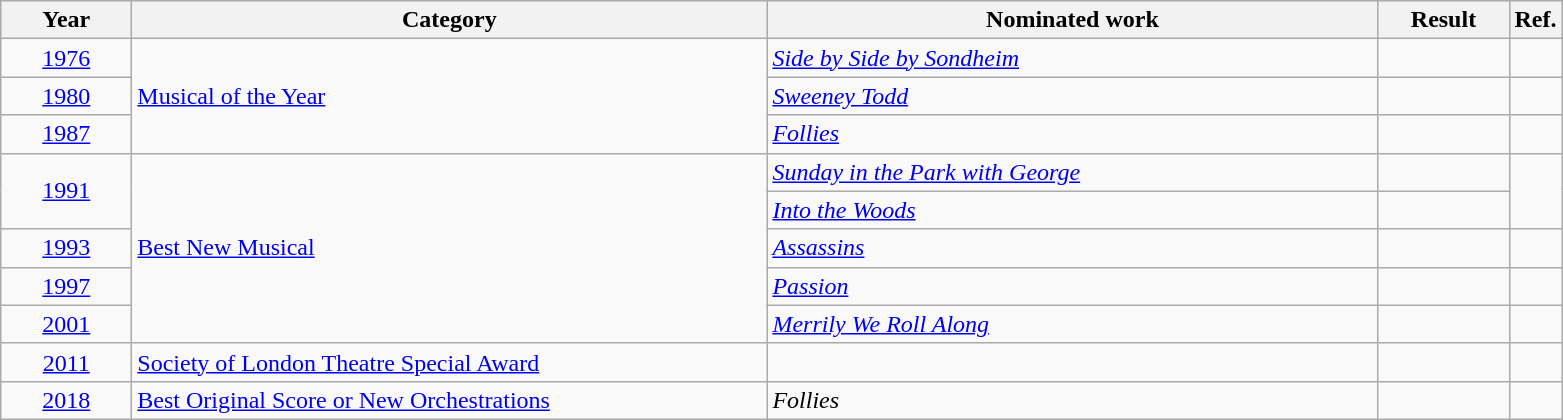<table class=wikitable>
<tr>
<th scope="col" style="width:5em;">Year</th>
<th scope="col" style="width:26em;">Category</th>
<th scope="col" style="width:25em;">Nominated work</th>
<th scope="col" style="width:5em;">Result</th>
<th>Ref.</th>
</tr>
<tr>
<td style="text-align:center;"><a href='#'>1976</a></td>
<td rowspan="3"><a href='#'>Musical of the Year</a></td>
<td><em><a href='#'>Side by Side by Sondheim</a></em></td>
<td></td>
<td style="text-align:center;"></td>
</tr>
<tr>
<td style="text-align:center;"><a href='#'>1980</a></td>
<td><em><a href='#'>Sweeney Todd</a></em></td>
<td></td>
<td style="text-align:center;"></td>
</tr>
<tr>
<td style="text-align:center;"><a href='#'>1987</a></td>
<td><em><a href='#'>Follies</a></em></td>
<td></td>
<td style="text-align:center;"></td>
</tr>
<tr>
<td style="text-align:center;", rowspan="2"><a href='#'>1991</a></td>
<td rowspan="5"><a href='#'>Best New Musical</a></td>
<td><em><a href='#'>Sunday in the Park with George</a></em></td>
<td></td>
<td style="text-align:center;", rowspan="2"></td>
</tr>
<tr>
<td><em><a href='#'>Into the Woods</a></em></td>
<td></td>
</tr>
<tr>
<td style="text-align:center;"><a href='#'>1993</a></td>
<td><em><a href='#'>Assassins</a></em></td>
<td></td>
<td style="text-align:center;"></td>
</tr>
<tr>
<td style="text-align:center;"><a href='#'>1997</a></td>
<td><em><a href='#'>Passion</a></em></td>
<td></td>
<td style="text-align:center;"></td>
</tr>
<tr>
<td style="text-align:center;"><a href='#'>2001</a></td>
<td><em><a href='#'>Merrily We Roll Along</a></em></td>
<td></td>
<td style="text-align:center;"></td>
</tr>
<tr>
<td style="text-align:center;"><a href='#'>2011</a></td>
<td><a href='#'>Society of London Theatre Special Award</a></td>
<td></td>
<td></td>
<td style="text-align:center;"></td>
</tr>
<tr>
<td style="text-align:center;"><a href='#'>2018</a></td>
<td><a href='#'>Best Original Score or New Orchestrations</a></td>
<td><em>Follies</em></td>
<td></td>
<td style="text-align:center;"></td>
</tr>
</table>
